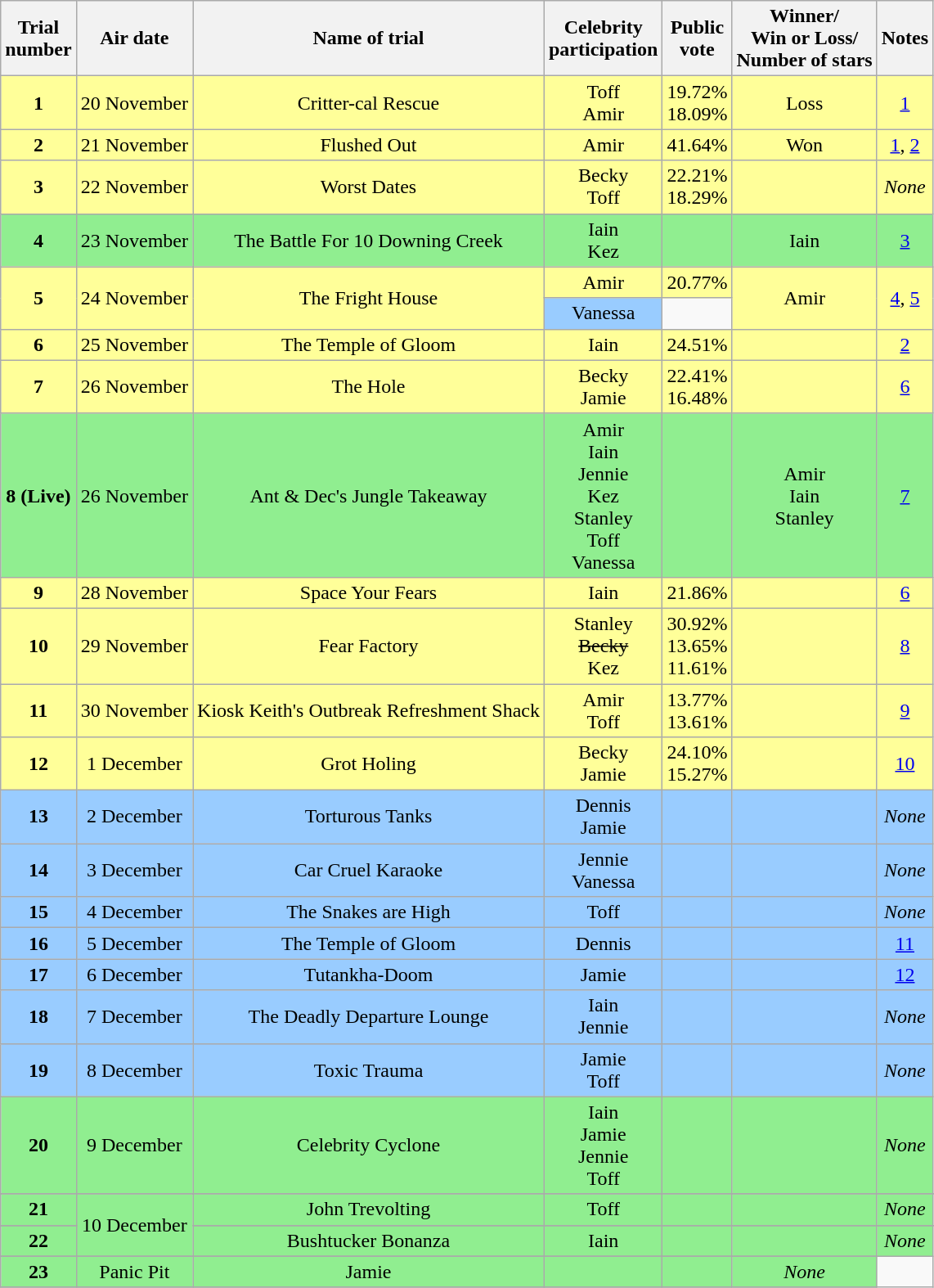<table class=wikitable style="text-align:center">
<tr>
<th scope="col">Trial<br>number</th>
<th scope="col">Air date</th>
<th scope="col">Name of trial</th>
<th scope="col">Celebrity<br>participation</th>
<th scope="col">Public<br>vote</th>
<th scope="col">Winner/<br>Win or Loss/<br>Number of stars</th>
<th scope="col">Notes</th>
</tr>
<tr style="background:#ff9;">
<td><strong>1</strong></td>
<td>20 November</td>
<td>Critter-cal Rescue</td>
<td>Toff<br>Amir</td>
<td>19.72%<br>18.09%</td>
<td>Loss</td>
<td><a href='#'>1</a></td>
</tr>
<tr style="background:#ff9;">
<td><strong>2</strong></td>
<td>21 November</td>
<td>Flushed Out</td>
<td>Amir</td>
<td>41.64%</td>
<td>Won</td>
<td><a href='#'>1</a>, <a href='#'>2</a></td>
</tr>
<tr style="background:#ff9;">
<td><strong>3</strong></td>
<td>22 November</td>
<td>Worst Dates</td>
<td>Becky<br>Toff</td>
<td>22.21%<br>18.29%</td>
<td></td>
<td><em>None</em></td>
</tr>
<tr style="background:lightgreen">
<td><strong>4</strong></td>
<td>23 November</td>
<td>The Battle For 10 Downing Creek</td>
<td>Iain<br>Kez</td>
<td></td>
<td>Iain</td>
<td><a href='#'>3</a></td>
</tr>
<tr style="background:#ff9;">
<td rowspan=2><strong>5</strong></td>
<td rowspan=2>24 November</td>
<td rowspan=2>The Fright House</td>
<td>Amir</td>
<td>20.77%</td>
<td rowspan=2>Amir</td>
<td rowspan=2><a href='#'>4</a>, <a href='#'>5</a></td>
</tr>
<tr>
<td style="background:#99CCFF;">Vanessa</td>
<td></td>
</tr>
<tr style="background:#ff9;">
<td><strong>6</strong></td>
<td>25 November</td>
<td>The Temple of Gloom</td>
<td>Iain</td>
<td>24.51%</td>
<td></td>
<td><a href='#'>2</a></td>
</tr>
<tr style="background:#ff9;">
<td><strong>7</strong></td>
<td>26 November</td>
<td>The Hole</td>
<td>Becky<br>Jamie</td>
<td>22.41%<br>16.48%</td>
<td></td>
<td><a href='#'>6</a></td>
</tr>
<tr style="background:lightgreen;">
<td><strong>8 (Live)</strong></td>
<td>26 November</td>
<td>Ant & Dec's Jungle Takeaway</td>
<td>Amir<br>Iain<br>Jennie<br>Kez<br>Stanley<br>Toff<br>Vanessa</td>
<td></td>
<td>Amir<br>Iain<br>Stanley</td>
<td><a href='#'>7</a></td>
</tr>
<tr style="background:#ff9;">
<td><strong>9</strong></td>
<td>28 November</td>
<td>Space Your Fears</td>
<td>Iain</td>
<td>21.86%</td>
<td></td>
<td><a href='#'>6</a></td>
</tr>
<tr style="background:#ff9;">
<td><strong>10</strong></td>
<td>29 November</td>
<td>Fear Factory</td>
<td>Stanley<br><s>Becky</s><br>Kez</td>
<td>30.92%<br>13.65%<br>11.61%</td>
<td></td>
<td><a href='#'>8</a></td>
</tr>
<tr style="background:#ff9;">
<td><strong>11</strong></td>
<td>30 November</td>
<td>Kiosk Keith's Outbreak Refreshment Shack</td>
<td>Amir<br>Toff</td>
<td>13.77%<br>13.61%</td>
<td></td>
<td><a href='#'>9</a></td>
</tr>
<tr style="background:#ff9;">
<td><strong>12</strong></td>
<td>1 December</td>
<td>Grot Holing</td>
<td>Becky<br>Jamie</td>
<td>24.10%<br>15.27%</td>
<td></td>
<td><a href='#'>10</a></td>
</tr>
<tr style="background:#99CCFF;">
<td><strong>13</strong></td>
<td>2 December</td>
<td>Torturous Tanks</td>
<td>Dennis<br>Jamie</td>
<td></td>
<td></td>
<td><em>None</em></td>
</tr>
<tr style="background:#99CCFF;">
<td><strong>14</strong></td>
<td>3 December</td>
<td>Car Cruel Karaoke</td>
<td>Jennie<br>Vanessa</td>
<td></td>
<td></td>
<td><em>None</em></td>
</tr>
<tr style="background:#99CCFF;">
<td><strong>15</strong></td>
<td>4 December</td>
<td>The Snakes are High</td>
<td>Toff</td>
<td></td>
<td></td>
<td><em>None</em></td>
</tr>
<tr style="background:#99CCFF;">
<td><strong>16</strong></td>
<td>5 December</td>
<td>The Temple of Gloom</td>
<td>Dennis</td>
<td></td>
<td></td>
<td><a href='#'>11</a></td>
</tr>
<tr style="background:#99CCFF;">
<td><strong>17</strong></td>
<td>6 December</td>
<td>Tutankha-Doom</td>
<td>Jamie</td>
<td></td>
<td></td>
<td><a href='#'>12</a></td>
</tr>
<tr style="background:#99CCFF;">
<td><strong>18</strong></td>
<td>7 December</td>
<td>The Deadly Departure Lounge</td>
<td>Iain<br>Jennie</td>
<td></td>
<td></td>
<td><em>None</em></td>
</tr>
<tr style="background:#99CCFF;">
<td><strong>19</strong></td>
<td>8 December</td>
<td>Toxic Trauma</td>
<td>Jamie<br>Toff</td>
<td></td>
<td></td>
<td><em>None</em></td>
</tr>
<tr style="background:lightgreen">
<td><strong>20</strong></td>
<td>9 December</td>
<td>Celebrity Cyclone</td>
<td>Iain<br>Jamie<br>Jennie<br>Toff</td>
<td></td>
<td></td>
<td><em>None</em></td>
</tr>
<tr>
</tr>
<tr style="background:lightgreen;">
<td><strong>21</strong></td>
<td rowspan="3">10 December</td>
<td>John Trevolting</td>
<td>Toff</td>
<td></td>
<td></td>
<td><em>None</em></td>
</tr>
<tr>
</tr>
<tr style="background:lightgreen;">
<td><strong>22</strong></td>
<td>Bushtucker Bonanza</td>
<td>Iain</td>
<td></td>
<td></td>
<td><em>None</em></td>
</tr>
<tr>
</tr>
<tr style="background:lightgreen;">
<td><strong>23</strong></td>
<td>Panic Pit</td>
<td>Jamie</td>
<td></td>
<td></td>
<td><em>None</em></td>
</tr>
<tr>
</tr>
</table>
